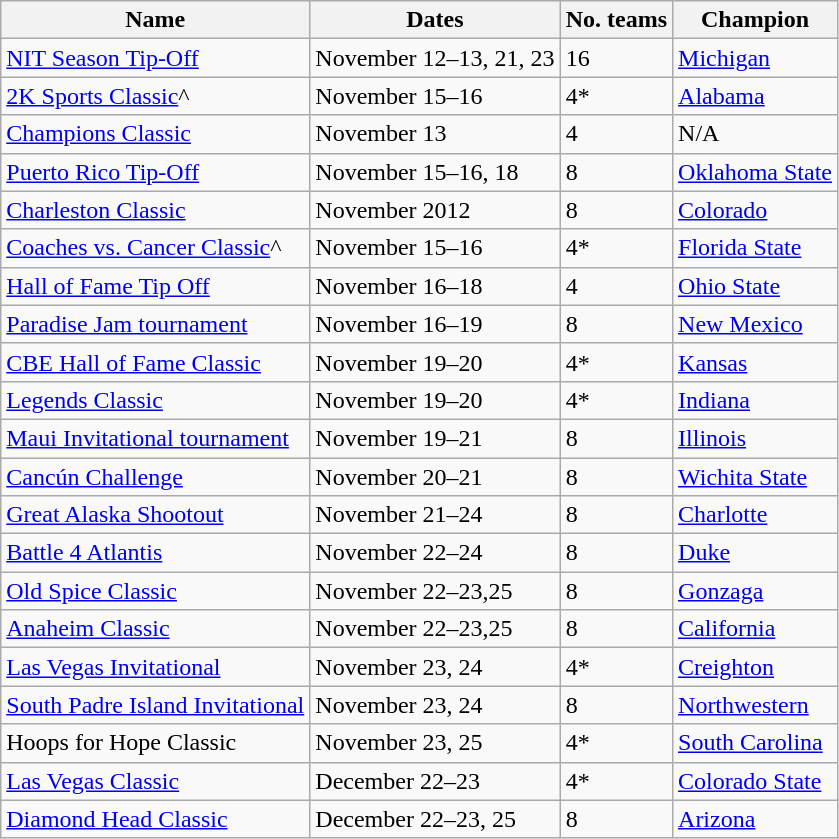<table class="wikitable">
<tr>
<th>Name</th>
<th>Dates</th>
<th>No. teams</th>
<th>Champion</th>
</tr>
<tr>
<td><a href='#'>NIT Season Tip-Off</a></td>
<td>November 12–13, 21, 23</td>
<td>16</td>
<td><a href='#'>Michigan</a></td>
</tr>
<tr>
<td><a href='#'>2K Sports Classic</a>^</td>
<td>November 15–16</td>
<td>4*</td>
<td><a href='#'>Alabama</a></td>
</tr>
<tr>
<td><a href='#'>Champions Classic</a></td>
<td>November 13</td>
<td>4</td>
<td>N/A</td>
</tr>
<tr>
<td><a href='#'>Puerto Rico Tip-Off</a></td>
<td>November 15–16, 18</td>
<td>8</td>
<td><a href='#'>Oklahoma State</a></td>
</tr>
<tr>
<td><a href='#'>Charleston Classic</a></td>
<td>November 2012</td>
<td>8</td>
<td><a href='#'>Colorado</a></td>
</tr>
<tr>
<td><a href='#'>Coaches vs. Cancer Classic</a>^</td>
<td>November 15–16</td>
<td>4*</td>
<td><a href='#'>Florida State</a></td>
</tr>
<tr>
<td><a href='#'>Hall of Fame Tip Off</a></td>
<td>November 16–18</td>
<td>4</td>
<td><a href='#'>Ohio State</a></td>
</tr>
<tr>
<td><a href='#'>Paradise Jam tournament</a></td>
<td>November 16–19</td>
<td>8</td>
<td><a href='#'>New Mexico</a></td>
</tr>
<tr>
<td><a href='#'>CBE Hall of Fame Classic</a></td>
<td>November 19–20</td>
<td>4*</td>
<td><a href='#'>Kansas</a></td>
</tr>
<tr>
<td><a href='#'>Legends Classic</a></td>
<td>November 19–20</td>
<td>4*</td>
<td><a href='#'>Indiana</a></td>
</tr>
<tr>
<td><a href='#'>Maui Invitational tournament</a></td>
<td>November 19–21</td>
<td>8</td>
<td><a href='#'>Illinois</a></td>
</tr>
<tr>
<td><a href='#'>Cancún Challenge</a></td>
<td>November 20–21</td>
<td>8</td>
<td><a href='#'>Wichita State</a></td>
</tr>
<tr>
<td><a href='#'>Great Alaska Shootout</a></td>
<td>November 21–24</td>
<td>8</td>
<td><a href='#'>Charlotte</a></td>
</tr>
<tr>
<td><a href='#'>Battle 4 Atlantis</a></td>
<td>November 22–24</td>
<td>8</td>
<td><a href='#'>Duke</a></td>
</tr>
<tr>
<td><a href='#'>Old Spice Classic</a></td>
<td>November 22–23,25</td>
<td>8</td>
<td><a href='#'>Gonzaga</a></td>
</tr>
<tr>
<td><a href='#'>Anaheim Classic</a></td>
<td>November 22–23,25</td>
<td>8</td>
<td><a href='#'>California</a></td>
</tr>
<tr>
<td><a href='#'>Las Vegas Invitational</a></td>
<td>November 23, 24</td>
<td>4*</td>
<td><a href='#'>Creighton</a></td>
</tr>
<tr>
<td><a href='#'>South Padre Island Invitational</a></td>
<td>November 23, 24</td>
<td>8</td>
<td><a href='#'>Northwestern</a></td>
</tr>
<tr>
<td>Hoops for Hope Classic</td>
<td>November 23, 25</td>
<td>4*</td>
<td><a href='#'>South Carolina</a></td>
</tr>
<tr>
<td><a href='#'>Las Vegas Classic</a></td>
<td>December 22–23</td>
<td>4*</td>
<td><a href='#'>Colorado State</a></td>
</tr>
<tr>
<td><a href='#'>Diamond Head Classic</a></td>
<td>December 22–23, 25</td>
<td>8</td>
<td><a href='#'>Arizona</a></td>
</tr>
</table>
